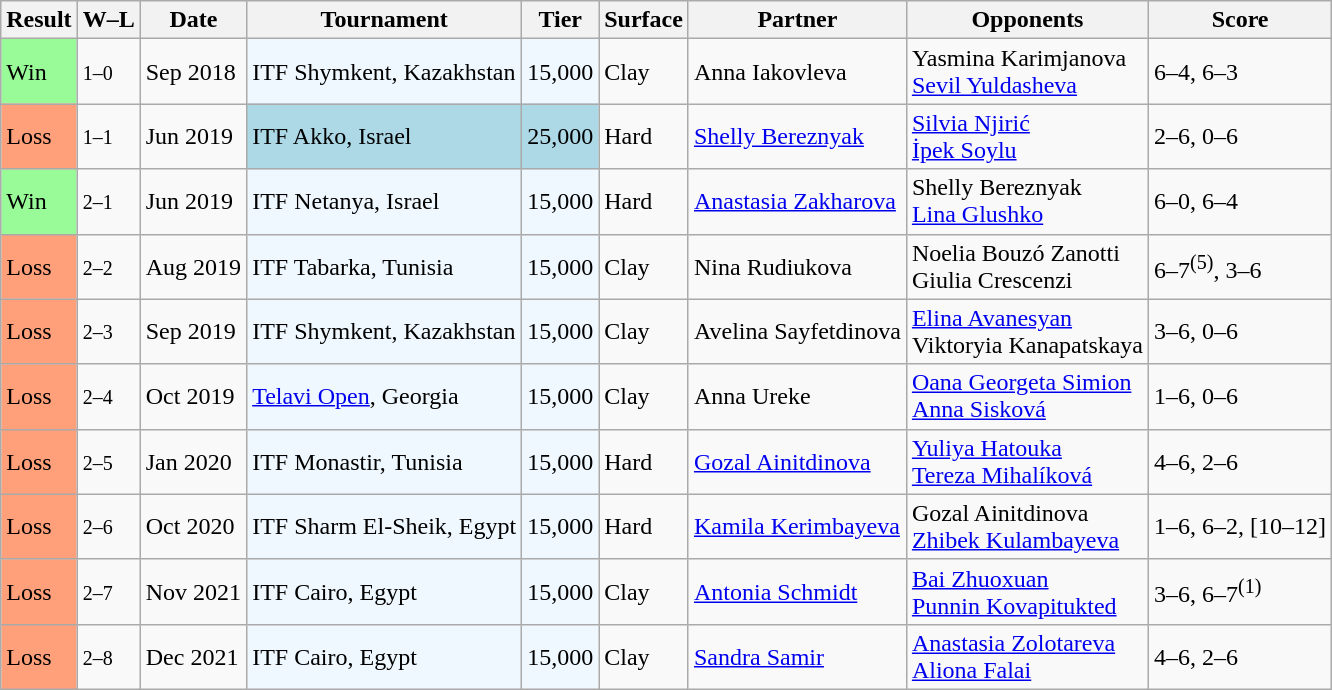<table class="sortable wikitable">
<tr>
<th>Result</th>
<th class="unsortable">W–L</th>
<th>Date</th>
<th>Tournament</th>
<th>Tier</th>
<th>Surface</th>
<th>Partner</th>
<th>Opponents</th>
<th class="unsortable">Score</th>
</tr>
<tr>
<td bgcolor="98FB98">Win</td>
<td><small>1–0</small></td>
<td>Sep 2018</td>
<td style="background:#f0f8ff;">ITF Shymkent, Kazakhstan</td>
<td style="background:#f0f8ff;">15,000</td>
<td>Clay</td>
<td> Anna Iakovleva</td>
<td> Yasmina Karimjanova <br>  <a href='#'>Sevil Yuldasheva</a></td>
<td>6–4, 6–3</td>
</tr>
<tr>
<td bgcolor="FFA07A">Loss</td>
<td><small>1–1</small></td>
<td>Jun 2019</td>
<td style="background:lightblue;">ITF Akko, Israel</td>
<td style="background:lightblue;">25,000</td>
<td>Hard</td>
<td> <a href='#'>Shelly Bereznyak</a></td>
<td> <a href='#'>Silvia Njirić</a> <br>  <a href='#'>İpek Soylu</a></td>
<td>2–6, 0–6</td>
</tr>
<tr>
<td bgcolor="98FB98">Win</td>
<td><small>2–1</small></td>
<td>Jun 2019</td>
<td style="background:#f0f8ff;">ITF Netanya, Israel</td>
<td style="background:#f0f8ff;">15,000</td>
<td>Hard</td>
<td> <a href='#'>Anastasia Zakharova</a></td>
<td> Shelly Bereznyak <br>  <a href='#'>Lina Glushko</a></td>
<td>6–0, 6–4</td>
</tr>
<tr>
<td bgcolor="FFA07A">Loss</td>
<td><small>2–2</small></td>
<td>Aug 2019</td>
<td style="background:#f0f8ff;">ITF Tabarka, Tunisia</td>
<td style="background:#f0f8ff;">15,000</td>
<td>Clay</td>
<td> Nina Rudiukova</td>
<td> Noelia Bouzó Zanotti <br>  Giulia Crescenzi</td>
<td>6–7<sup>(5)</sup>, 3–6</td>
</tr>
<tr>
<td bgcolor="FFA07A">Loss</td>
<td><small>2–3</small></td>
<td>Sep 2019</td>
<td style="background:#f0f8ff;">ITF Shymkent, Kazakhstan</td>
<td style="background:#f0f8ff;">15,000</td>
<td>Clay</td>
<td> Avelina Sayfetdinova</td>
<td> <a href='#'>Elina Avanesyan</a> <br>  Viktoryia Kanapatskaya</td>
<td>3–6, 0–6</td>
</tr>
<tr>
<td bgcolor="FFA07A">Loss</td>
<td><small>2–4</small></td>
<td>Oct 2019</td>
<td style="background:#f0f8ff;"><a href='#'>Telavi Open</a>, Georgia</td>
<td style="background:#f0f8ff;">15,000</td>
<td>Clay</td>
<td> Anna Ureke</td>
<td> <a href='#'>Oana Georgeta Simion</a> <br>  <a href='#'>Anna Sisková</a></td>
<td>1–6, 0–6</td>
</tr>
<tr>
<td bgcolor="FFA07A">Loss</td>
<td><small>2–5</small></td>
<td>Jan 2020</td>
<td style="background:#f0f8ff;">ITF Monastir, Tunisia</td>
<td style="background:#f0f8ff;">15,000</td>
<td>Hard</td>
<td> <a href='#'>Gozal Ainitdinova</a></td>
<td> <a href='#'>Yuliya Hatouka</a> <br>  <a href='#'>Tereza Mihalíková</a></td>
<td>4–6, 2–6</td>
</tr>
<tr>
<td bgcolor="FFA07A">Loss</td>
<td><small>2–6</small></td>
<td>Oct 2020</td>
<td style="background:#f0f8ff;">ITF Sharm El-Sheik, Egypt</td>
<td style="background:#f0f8ff;">15,000</td>
<td>Hard</td>
<td> <a href='#'>Kamila Kerimbayeva</a></td>
<td> Gozal Ainitdinova <br>  <a href='#'>Zhibek Kulambayeva</a></td>
<td>1–6, 6–2, [10–12]</td>
</tr>
<tr>
<td bgcolor="FFA07A">Loss</td>
<td><small>2–7</small></td>
<td>Nov 2021</td>
<td style="background:#f0f8ff;">ITF Cairo, Egypt</td>
<td style="background:#f0f8ff;">15,000</td>
<td>Clay</td>
<td> <a href='#'>Antonia Schmidt</a></td>
<td> <a href='#'>Bai Zhuoxuan</a> <br>  <a href='#'>Punnin Kovapitukted</a></td>
<td>3–6, 6–7<sup>(1)</sup></td>
</tr>
<tr>
<td bgcolor="FFA07A">Loss</td>
<td><small>2–8</small></td>
<td>Dec 2021</td>
<td style="background:#f0f8ff;">ITF Cairo, Egypt</td>
<td style="background:#f0f8ff;">15,000</td>
<td>Clay</td>
<td> <a href='#'>Sandra Samir</a></td>
<td> <a href='#'>Anastasia Zolotareva</a> <br>  <a href='#'>Aliona Falai</a></td>
<td>4–6, 2–6</td>
</tr>
</table>
